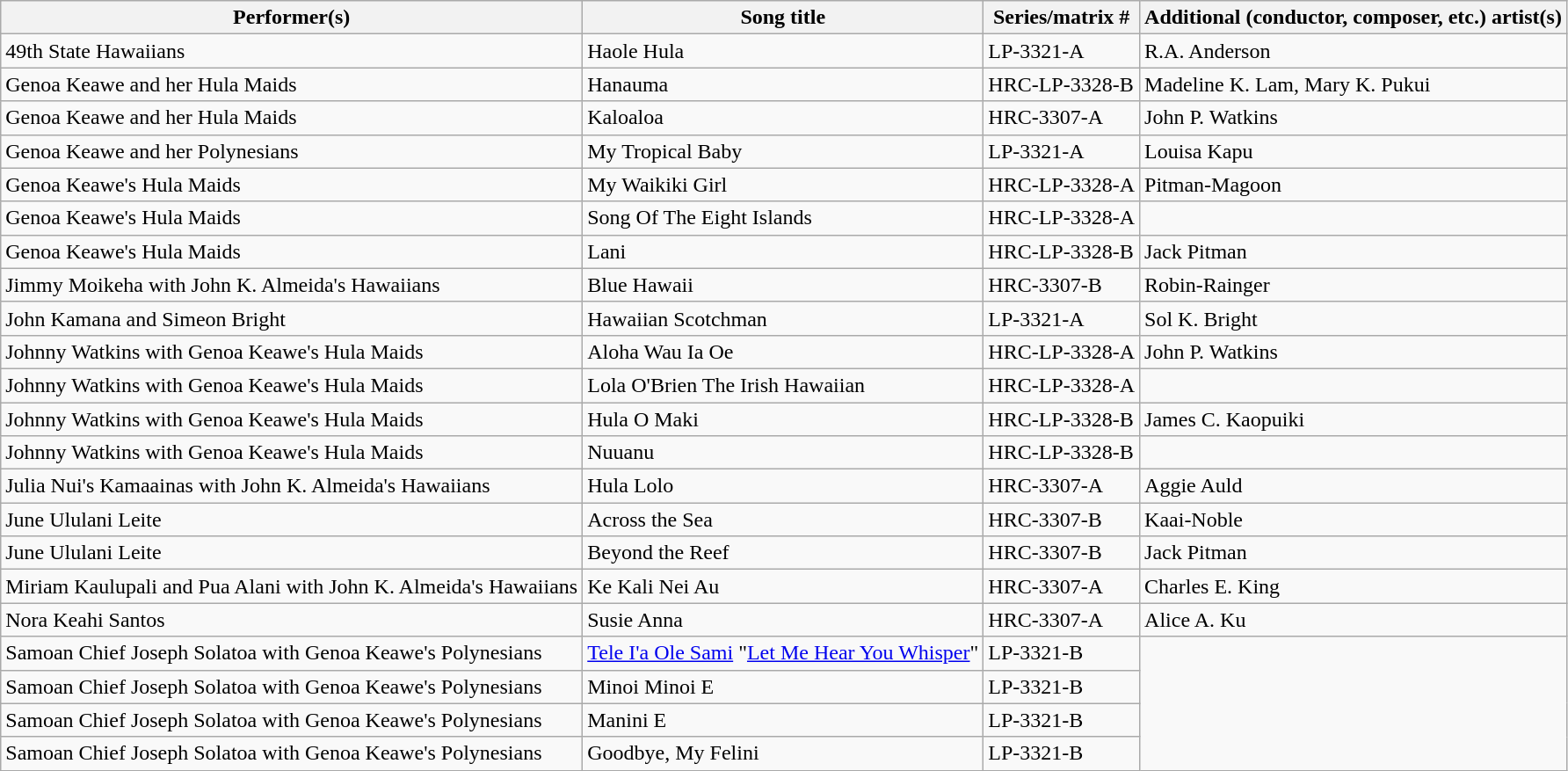<table class="wikitable">
<tr>
<th>Performer(s)</th>
<th>Song title</th>
<th>Series/matrix #</th>
<th>Additional (conductor, composer, etc.) artist(s)</th>
</tr>
<tr>
<td>49th State Hawaiians</td>
<td>Haole Hula</td>
<td>LP-3321-A</td>
<td>R.A. Anderson</td>
</tr>
<tr>
<td>Genoa Keawe and her Hula Maids</td>
<td>Hanauma</td>
<td>HRC-LP-3328-B</td>
<td>Madeline K. Lam, Mary K. Pukui</td>
</tr>
<tr>
<td>Genoa Keawe and her Hula Maids</td>
<td>Kaloaloa</td>
<td>HRC-3307-A</td>
<td>John P. Watkins</td>
</tr>
<tr>
<td>Genoa Keawe and her Polynesians</td>
<td>My Tropical Baby</td>
<td>LP-3321-A</td>
<td>Louisa Kapu</td>
</tr>
<tr>
<td>Genoa Keawe's Hula Maids</td>
<td>My Waikiki Girl</td>
<td>HRC-LP-3328-A</td>
<td>Pitman-Magoon</td>
</tr>
<tr>
<td>Genoa Keawe's Hula Maids</td>
<td>Song Of The Eight Islands</td>
<td>HRC-LP-3328-A</td>
</tr>
<tr>
<td>Genoa Keawe's Hula Maids</td>
<td>Lani</td>
<td>HRC-LP-3328-B</td>
<td>Jack Pitman</td>
</tr>
<tr>
<td>Jimmy Moikeha with John K. Almeida's Hawaiians</td>
<td>Blue Hawaii</td>
<td>HRC-3307-B</td>
<td>Robin-Rainger</td>
</tr>
<tr>
<td>John Kamana and Simeon Bright</td>
<td>Hawaiian Scotchman</td>
<td>LP-3321-A</td>
<td>Sol K. Bright</td>
</tr>
<tr>
<td>Johnny Watkins with Genoa Keawe's Hula Maids</td>
<td>Aloha Wau Ia Oe</td>
<td>HRC-LP-3328-A</td>
<td>John P. Watkins</td>
</tr>
<tr>
<td>Johnny Watkins with Genoa Keawe's Hula Maids</td>
<td>Lola O'Brien The Irish Hawaiian</td>
<td>HRC-LP-3328-A</td>
</tr>
<tr>
<td>Johnny Watkins with Genoa Keawe's Hula Maids</td>
<td>Hula O Maki</td>
<td>HRC-LP-3328-B</td>
<td>James C. Kaopuiki</td>
</tr>
<tr>
<td>Johnny Watkins with Genoa Keawe's Hula Maids</td>
<td>Nuuanu</td>
<td>HRC-LP-3328-B</td>
</tr>
<tr>
<td>Julia Nui's Kamaainas with John K. Almeida's Hawaiians</td>
<td>Hula Lolo</td>
<td>HRC-3307-A</td>
<td>Aggie Auld</td>
</tr>
<tr>
<td>June Ululani Leite</td>
<td>Across the Sea</td>
<td>HRC-3307-B</td>
<td>Kaai-Noble</td>
</tr>
<tr>
<td>June Ululani Leite</td>
<td>Beyond the Reef</td>
<td>HRC-3307-B</td>
<td>Jack Pitman</td>
</tr>
<tr>
<td>Miriam Kaulupali and Pua Alani with John K. Almeida's Hawaiians</td>
<td>Ke Kali Nei Au</td>
<td>HRC-3307-A</td>
<td>Charles E. King</td>
</tr>
<tr>
<td>Nora Keahi Santos</td>
<td>Susie Anna</td>
<td>HRC-3307-A</td>
<td>Alice A. Ku</td>
</tr>
<tr>
<td>Samoan Chief Joseph Solatoa with Genoa Keawe's Polynesians</td>
<td><a href='#'>Tele I'a Ole Sami</a> "<a href='#'>Let Me Hear You Whisper</a>"</td>
<td>LP-3321-B</td>
</tr>
<tr>
<td>Samoan Chief Joseph Solatoa with Genoa Keawe's Polynesians</td>
<td>Minoi Minoi E</td>
<td>LP-3321-B</td>
</tr>
<tr>
<td>Samoan Chief Joseph Solatoa with Genoa Keawe's Polynesians</td>
<td>Manini E</td>
<td>LP-3321-B</td>
</tr>
<tr>
<td>Samoan Chief Joseph Solatoa with Genoa Keawe's Polynesians</td>
<td>Goodbye, My Felini</td>
<td>LP-3321-B</td>
</tr>
</table>
